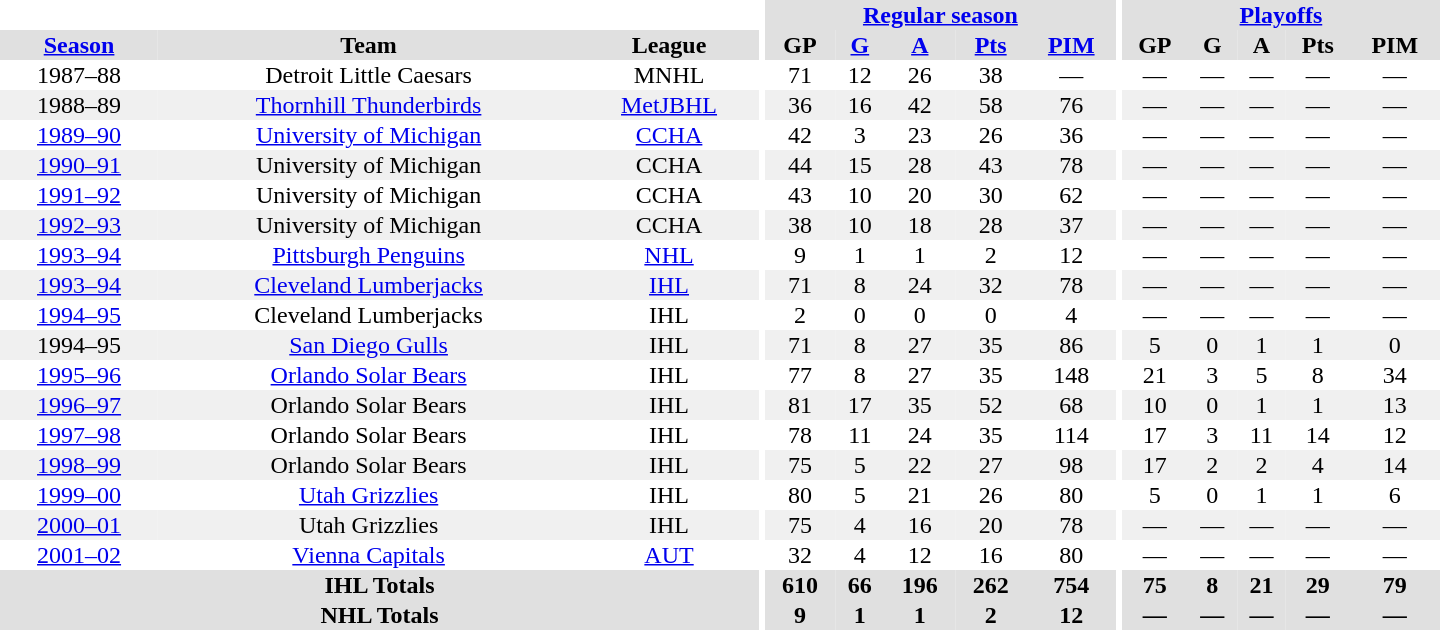<table border="0" cellpadding="1" cellspacing="0" style="text-align:center; width:60em">
<tr bgcolor="#e0e0e0">
<th colspan="3" bgcolor="#ffffff"></th>
<th rowspan="100" bgcolor="#ffffff"></th>
<th colspan="5"><a href='#'>Regular season</a></th>
<th rowspan="100" bgcolor="#ffffff"></th>
<th colspan="5"><a href='#'>Playoffs</a></th>
</tr>
<tr bgcolor="#e0e0e0">
<th><a href='#'>Season</a></th>
<th>Team</th>
<th>League</th>
<th>GP</th>
<th><a href='#'>G</a></th>
<th><a href='#'>A</a></th>
<th><a href='#'>Pts</a></th>
<th><a href='#'>PIM</a></th>
<th>GP</th>
<th>G</th>
<th>A</th>
<th>Pts</th>
<th>PIM</th>
</tr>
<tr>
<td>1987–88</td>
<td>Detroit Little Caesars</td>
<td>MNHL</td>
<td>71</td>
<td>12</td>
<td>26</td>
<td>38</td>
<td>—</td>
<td>—</td>
<td>—</td>
<td>—</td>
<td>—</td>
<td>—</td>
</tr>
<tr bgcolor="#f0f0f0">
<td>1988–89</td>
<td><a href='#'>Thornhill Thunderbirds</a></td>
<td><a href='#'>MetJBHL</a></td>
<td>36</td>
<td>16</td>
<td>42</td>
<td>58</td>
<td>76</td>
<td>—</td>
<td>—</td>
<td>—</td>
<td>—</td>
<td>—</td>
</tr>
<tr>
<td><a href='#'>1989–90</a></td>
<td><a href='#'>University of Michigan</a></td>
<td><a href='#'>CCHA</a></td>
<td>42</td>
<td>3</td>
<td>23</td>
<td>26</td>
<td>36</td>
<td>—</td>
<td>—</td>
<td>—</td>
<td>—</td>
<td>—</td>
</tr>
<tr bgcolor="#f0f0f0">
<td><a href='#'>1990–91</a></td>
<td>University of Michigan</td>
<td>CCHA</td>
<td>44</td>
<td>15</td>
<td>28</td>
<td>43</td>
<td>78</td>
<td>—</td>
<td>—</td>
<td>—</td>
<td>—</td>
<td>—</td>
</tr>
<tr>
<td><a href='#'>1991–92</a></td>
<td>University of Michigan</td>
<td>CCHA</td>
<td>43</td>
<td>10</td>
<td>20</td>
<td>30</td>
<td>62</td>
<td>—</td>
<td>—</td>
<td>—</td>
<td>—</td>
<td>—</td>
</tr>
<tr bgcolor="#f0f0f0">
<td><a href='#'>1992–93</a></td>
<td>University of Michigan</td>
<td>CCHA</td>
<td>38</td>
<td>10</td>
<td>18</td>
<td>28</td>
<td>37</td>
<td>—</td>
<td>—</td>
<td>—</td>
<td>—</td>
<td>—</td>
</tr>
<tr>
<td><a href='#'>1993–94</a></td>
<td><a href='#'>Pittsburgh Penguins</a></td>
<td><a href='#'>NHL</a></td>
<td>9</td>
<td>1</td>
<td>1</td>
<td>2</td>
<td>12</td>
<td>—</td>
<td>—</td>
<td>—</td>
<td>—</td>
<td>—</td>
</tr>
<tr bgcolor="#f0f0f0">
<td><a href='#'>1993–94</a></td>
<td><a href='#'>Cleveland Lumberjacks</a></td>
<td><a href='#'>IHL</a></td>
<td>71</td>
<td>8</td>
<td>24</td>
<td>32</td>
<td>78</td>
<td>—</td>
<td>—</td>
<td>—</td>
<td>—</td>
<td>—</td>
</tr>
<tr>
<td><a href='#'>1994–95</a></td>
<td>Cleveland Lumberjacks</td>
<td>IHL</td>
<td>2</td>
<td>0</td>
<td>0</td>
<td>0</td>
<td>4</td>
<td>—</td>
<td>—</td>
<td>—</td>
<td>—</td>
<td>—</td>
</tr>
<tr bgcolor="#f0f0f0">
<td>1994–95</td>
<td><a href='#'>San Diego Gulls</a></td>
<td>IHL</td>
<td>71</td>
<td>8</td>
<td>27</td>
<td>35</td>
<td>86</td>
<td>5</td>
<td>0</td>
<td>1</td>
<td>1</td>
<td>0</td>
</tr>
<tr>
<td><a href='#'>1995–96</a></td>
<td><a href='#'>Orlando Solar Bears</a></td>
<td>IHL</td>
<td>77</td>
<td>8</td>
<td>27</td>
<td>35</td>
<td>148</td>
<td>21</td>
<td>3</td>
<td>5</td>
<td>8</td>
<td>34</td>
</tr>
<tr bgcolor="#f0f0f0">
<td><a href='#'>1996–97</a></td>
<td>Orlando Solar Bears</td>
<td>IHL</td>
<td>81</td>
<td>17</td>
<td>35</td>
<td>52</td>
<td>68</td>
<td>10</td>
<td>0</td>
<td>1</td>
<td>1</td>
<td>13</td>
</tr>
<tr>
<td><a href='#'>1997–98</a></td>
<td>Orlando Solar Bears</td>
<td>IHL</td>
<td>78</td>
<td>11</td>
<td>24</td>
<td>35</td>
<td>114</td>
<td>17</td>
<td>3</td>
<td>11</td>
<td>14</td>
<td>12</td>
</tr>
<tr bgcolor="#f0f0f0">
<td><a href='#'>1998–99</a></td>
<td>Orlando Solar Bears</td>
<td>IHL</td>
<td>75</td>
<td>5</td>
<td>22</td>
<td>27</td>
<td>98</td>
<td>17</td>
<td>2</td>
<td>2</td>
<td>4</td>
<td>14</td>
</tr>
<tr>
<td><a href='#'>1999–00</a></td>
<td><a href='#'>Utah Grizzlies</a></td>
<td>IHL</td>
<td>80</td>
<td>5</td>
<td>21</td>
<td>26</td>
<td>80</td>
<td>5</td>
<td>0</td>
<td>1</td>
<td>1</td>
<td>6</td>
</tr>
<tr bgcolor="#f0f0f0">
<td><a href='#'>2000–01</a></td>
<td>Utah Grizzlies</td>
<td>IHL</td>
<td>75</td>
<td>4</td>
<td>16</td>
<td>20</td>
<td>78</td>
<td>—</td>
<td>—</td>
<td>—</td>
<td>—</td>
<td>—</td>
</tr>
<tr>
<td><a href='#'>2001–02</a></td>
<td><a href='#'>Vienna Capitals</a></td>
<td><a href='#'>AUT</a></td>
<td>32</td>
<td>4</td>
<td>12</td>
<td>16</td>
<td>80</td>
<td>—</td>
<td>—</td>
<td>—</td>
<td>—</td>
<td>—</td>
</tr>
<tr bgcolor="#e0e0e0">
<th colspan="3">IHL Totals</th>
<th>610</th>
<th>66</th>
<th>196</th>
<th>262</th>
<th>754</th>
<th>75</th>
<th>8</th>
<th>21</th>
<th>29</th>
<th>79</th>
</tr>
<tr bgcolor="#e0e0e0">
<th colspan="3">NHL Totals</th>
<th>9</th>
<th>1</th>
<th>1</th>
<th>2</th>
<th>12</th>
<th>—</th>
<th>—</th>
<th>—</th>
<th>—</th>
<th>—</th>
</tr>
</table>
